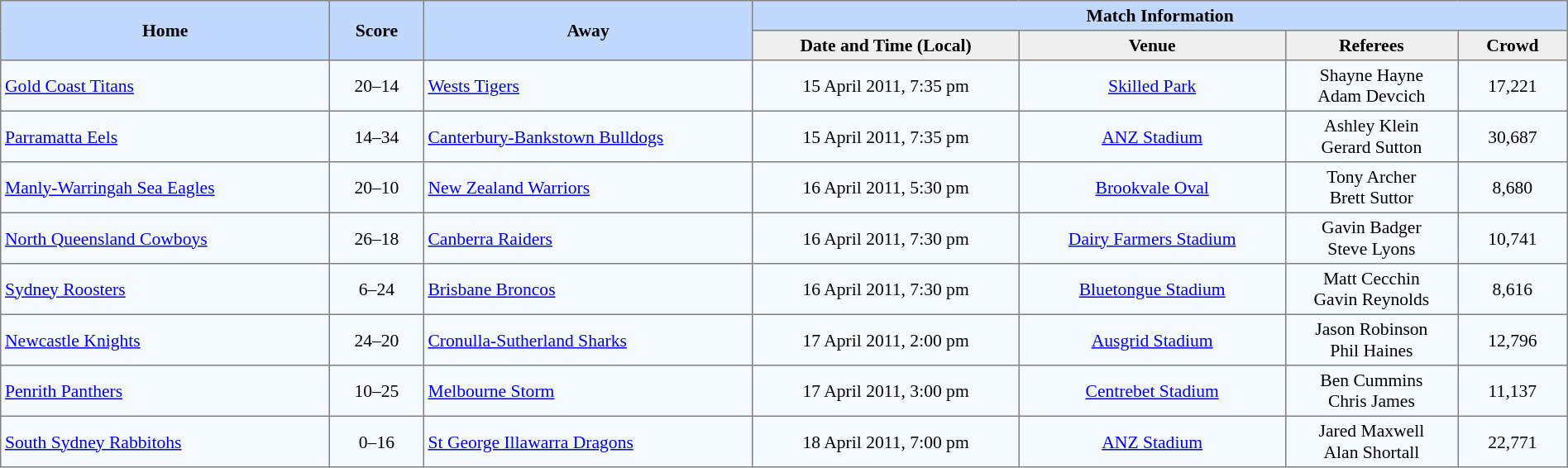<table border="1" cellpadding="3" cellspacing="0" style="border-collapse:collapse; font-size:90%; width:100%;">
<tr style="background:#c1d8ff;">
<th rowspan="2" style="width:21%;">Home</th>
<th rowspan="2" style="width:6%;">Score</th>
<th rowspan="2" style="width:21%;">Away</th>
<th colspan=6>Match Information</th>
</tr>
<tr style="background:#efefef;">
<th width=17%>Date and Time (Local)</th>
<th width=17%>Venue</th>
<th width=11%>Referees</th>
<th width=7%>Crowd</th>
</tr>
<tr style="text-align:center; background:#f5faff;">
<td align=left> <a href='#'>Gold Coast Titans</a></td>
<td>20–14</td>
<td align=left> <a href='#'>Wests Tigers</a></td>
<td>15 April 2011, 7:35 pm</td>
<td><a href='#'>Skilled Park</a></td>
<td>Shayne Hayne <br> Adam Devcich</td>
<td>17,221</td>
</tr>
<tr style="text-align:center; background:#f5faff;">
<td align=left> <a href='#'>Parramatta Eels</a></td>
<td>14–34</td>
<td align=left> <a href='#'>Canterbury-Bankstown Bulldogs</a></td>
<td>15 April 2011, 7:35 pm</td>
<td><a href='#'>ANZ Stadium</a></td>
<td>Ashley Klein <br> Gerard Sutton</td>
<td>30,687</td>
</tr>
<tr style="text-align:center; background:#f5faff;">
<td align=left> <a href='#'>Manly-Warringah Sea Eagles</a></td>
<td>20–10</td>
<td align=left> <a href='#'>New Zealand Warriors</a></td>
<td>16 April 2011, 5:30 pm</td>
<td><a href='#'>Brookvale Oval</a></td>
<td>Tony Archer<br>Brett Suttor</td>
<td>8,680</td>
</tr>
<tr style="text-align:center; background:#f5faff;">
<td align=left> <a href='#'>North Queensland Cowboys</a></td>
<td>26–18</td>
<td align=left> <a href='#'>Canberra Raiders</a></td>
<td>16 April 2011, 7:30 pm</td>
<td><a href='#'>Dairy Farmers Stadium</a></td>
<td>Gavin Badger <br> Steve Lyons</td>
<td>10,741</td>
</tr>
<tr style="text-align:center; background:#f5faff;">
<td align=left> <a href='#'>Sydney Roosters</a></td>
<td>6–24</td>
<td align=left> <a href='#'>Brisbane Broncos</a></td>
<td>16 April 2011, 7:30 pm</td>
<td><a href='#'>Bluetongue Stadium</a></td>
<td>Matt Cecchin<br>Gavin Reynolds</td>
<td>8,616</td>
</tr>
<tr style="text-align:center; background:#f5faff;">
<td align=left> <a href='#'>Newcastle Knights</a></td>
<td>24–20</td>
<td align=left> <a href='#'>Cronulla-Sutherland Sharks</a></td>
<td>17 April 2011, 2:00 pm</td>
<td><a href='#'>Ausgrid Stadium</a></td>
<td>Jason Robinson<br>Phil Haines</td>
<td>12,796</td>
</tr>
<tr style="text-align:center; background:#f5faff;">
<td align=left> <a href='#'>Penrith Panthers</a></td>
<td>10–25</td>
<td align=left> <a href='#'>Melbourne Storm</a></td>
<td>17 April 2011, 3:00 pm</td>
<td><a href='#'>Centrebet Stadium</a></td>
<td>Ben Cummins<br>Chris James</td>
<td>11,137</td>
</tr>
<tr style="text-align:center; background:#f5faff;">
<td align=left> <a href='#'>South Sydney Rabbitohs</a></td>
<td>0–16</td>
<td align=left> <a href='#'>St George Illawarra Dragons</a></td>
<td>18 April 2011, 7:00 pm</td>
<td><a href='#'>ANZ Stadium</a></td>
<td>Jared Maxwell<br>Alan Shortall</td>
<td>22,771</td>
</tr>
</table>
